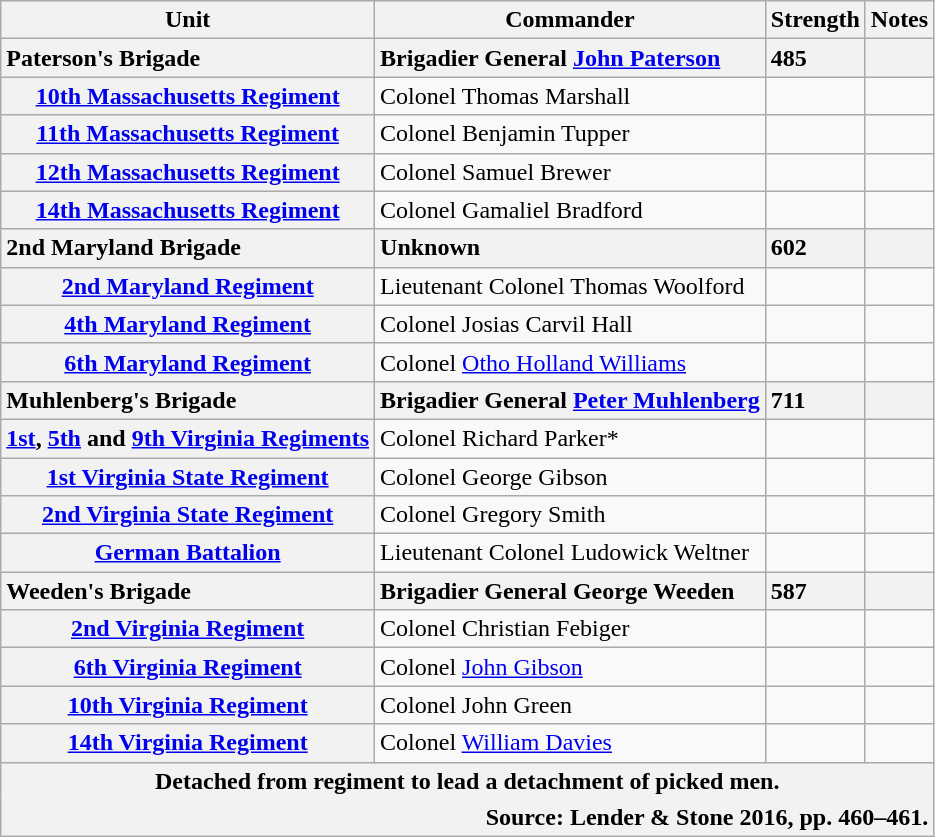<table class="wikitable plainrowheaders">
<tr>
<th scope="col">Unit</th>
<th scope="col">Commander</th>
<th scope="col">Strength</th>
<th scope="col">Notes</th>
</tr>
<tr>
<th scope="col" style="text-align: left;">Paterson's Brigade</th>
<th scope="row" style="text-align: left;">Brigadier General <a href='#'>John Paterson</a></th>
<th scope="row" style="text-align: left;">485</th>
<th scope="row" style="text-align: left;"></th>
</tr>
<tr>
<th scope="row"><a href='#'>10th Massachusetts Regiment</a></th>
<td>Colonel Thomas Marshall</td>
<td></td>
<td></td>
</tr>
<tr>
<th scope="row"><a href='#'>11th Massachusetts Regiment</a></th>
<td>Colonel Benjamin Tupper</td>
<td></td>
<td></td>
</tr>
<tr>
<th scope="row"><a href='#'>12th Massachusetts Regiment</a></th>
<td>Colonel Samuel Brewer</td>
<td></td>
<td></td>
</tr>
<tr>
<th scope="row"><a href='#'>14th Massachusetts Regiment</a></th>
<td>Colonel Gamaliel Bradford</td>
<td></td>
<td></td>
</tr>
<tr>
<th scope="col" style="text-align: left;">2nd Maryland Brigade</th>
<th scope="row" style="text-align: left;">Unknown</th>
<th scope="row" style="text-align: left;">602</th>
<th scope="row" style="text-align: left;"></th>
</tr>
<tr>
<th scope="row"><a href='#'>2nd Maryland Regiment</a></th>
<td>Lieutenant Colonel Thomas Woolford</td>
<td></td>
<td></td>
</tr>
<tr>
<th scope="row"><a href='#'>4th Maryland Regiment</a></th>
<td>Colonel Josias Carvil Hall</td>
<td></td>
<td></td>
</tr>
<tr>
<th scope="row"><a href='#'>6th Maryland Regiment</a></th>
<td>Colonel <a href='#'>Otho Holland Williams</a></td>
<td></td>
<td></td>
</tr>
<tr>
<th scope="col" style="text-align: left;">Muhlenberg's Brigade</th>
<th scope="row" style="text-align: left;">Brigadier General <a href='#'>Peter Muhlenberg</a></th>
<th scope="row" style="text-align: left;">711</th>
<th scope="row" style="text-align: left;"></th>
</tr>
<tr>
<th scope="row"><a href='#'>1st</a>, <a href='#'>5th</a> and <a href='#'>9th Virginia Regiments</a></th>
<td>Colonel Richard Parker*</td>
<td></td>
<td></td>
</tr>
<tr>
<th scope="row"><a href='#'>1st Virginia State Regiment</a></th>
<td>Colonel George Gibson</td>
<td></td>
<td></td>
</tr>
<tr>
<th scope="row"><a href='#'>2nd Virginia State Regiment</a></th>
<td>Colonel Gregory Smith</td>
<td></td>
<td></td>
</tr>
<tr>
<th scope="row"><a href='#'>German Battalion</a></th>
<td>Lieutenant Colonel Ludowick Weltner</td>
<td></td>
<td></td>
</tr>
<tr>
<th scope="col" style="text-align: left;">Weeden's Brigade</th>
<th scope="row" style="text-align: left;">Brigadier General George Weeden</th>
<th scope="row" style="text-align: left;">587</th>
<th scope="row" style="text-align: left;"></th>
</tr>
<tr>
<th scope="row"><a href='#'>2nd Virginia Regiment</a></th>
<td>Colonel Christian Febiger</td>
<td></td>
<td></td>
</tr>
<tr>
<th scope="row"><a href='#'>6th Virginia Regiment</a></th>
<td>Colonel <a href='#'>John Gibson</a></td>
<td></td>
<td></td>
</tr>
<tr>
<th scope="row"><a href='#'>10th Virginia Regiment</a></th>
<td>Colonel John Green</td>
<td></td>
<td></td>
</tr>
<tr>
<th scope="row"><a href='#'>14th Virginia Regiment</a></th>
<td>Colonel <a href='#'>William Davies</a></td>
<td></td>
<td></td>
</tr>
<tr>
<th scope="row" colspan="4" style="border: none;"> Detached from regiment to lead a detachment of picked men.</th>
</tr>
<tr>
<th scope="row" colspan="4" style="border: none; text-align: right;">Source: Lender & Stone 2016, pp. 460–461.</th>
</tr>
<tr>
</tr>
</table>
